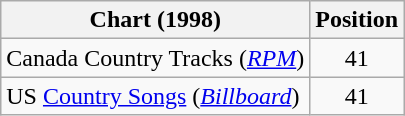<table class="wikitable sortable">
<tr>
<th scope="col">Chart (1998)</th>
<th scope="col">Position</th>
</tr>
<tr>
<td>Canada Country Tracks (<em><a href='#'>RPM</a></em>)</td>
<td align="center">41</td>
</tr>
<tr>
<td>US <a href='#'>Country Songs</a> (<em><a href='#'>Billboard</a></em>)</td>
<td align="center">41</td>
</tr>
</table>
